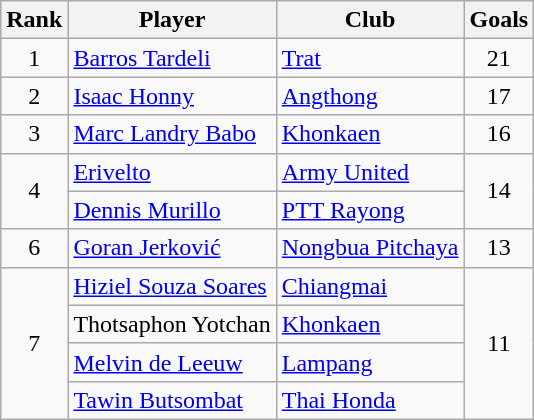<table class="wikitable" style="text-align:center">
<tr>
<th>Rank</th>
<th>Player</th>
<th>Club</th>
<th>Goals</th>
</tr>
<tr>
<td>1</td>
<td align="left"> <a href='#'>Barros Tardeli</a></td>
<td align="left"><a href='#'>Trat</a></td>
<td>21</td>
</tr>
<tr>
<td>2</td>
<td align="left"> <a href='#'>Isaac Honny</a></td>
<td align="left"><a href='#'>Angthong</a></td>
<td>17</td>
</tr>
<tr>
<td>3</td>
<td align="left"> <a href='#'>Marc Landry Babo</a></td>
<td align="left"><a href='#'>Khonkaen</a></td>
<td>16</td>
</tr>
<tr>
<td rowspan="2">4</td>
<td align="left"> <a href='#'>Erivelto</a></td>
<td align="left"><a href='#'>Army United</a></td>
<td rowspan="2">14</td>
</tr>
<tr>
<td align="left"> <a href='#'>Dennis Murillo</a></td>
<td align="left"><a href='#'>PTT Rayong</a></td>
</tr>
<tr>
<td>6</td>
<td align="left"> <a href='#'>Goran Jerković</a></td>
<td align="left"><a href='#'>Nongbua Pitchaya</a></td>
<td>13</td>
</tr>
<tr>
<td rowspan="4">7</td>
<td align="left"> <a href='#'>Hiziel Souza Soares</a></td>
<td align="left"><a href='#'>Chiangmai</a></td>
<td rowspan="4">11</td>
</tr>
<tr>
<td align="left"> Thotsaphon Yotchan</td>
<td align="left"><a href='#'>Khonkaen</a></td>
</tr>
<tr>
<td align="left"> <a href='#'>Melvin de Leeuw</a></td>
<td align="left"><a href='#'>Lampang</a></td>
</tr>
<tr>
<td align="left"> <a href='#'>Tawin Butsombat</a></td>
<td align="left"><a href='#'>Thai Honda</a></td>
</tr>
</table>
